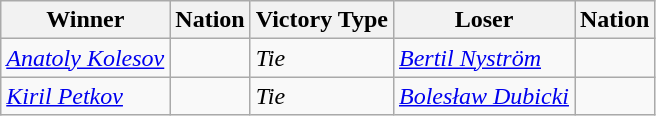<table class="wikitable sortable" style="text-align:left;">
<tr>
<th>Winner</th>
<th>Nation</th>
<th>Victory Type</th>
<th>Loser</th>
<th>Nation</th>
</tr>
<tr style="font-style: italic">
<td><a href='#'>Anatoly Kolesov</a></td>
<td></td>
<td>Tie</td>
<td><a href='#'>Bertil Nyström</a></td>
<td></td>
</tr>
<tr style="font-style: italic">
<td><a href='#'>Kiril Petkov</a></td>
<td></td>
<td>Tie</td>
<td><a href='#'>Bolesław Dubicki</a></td>
<td></td>
</tr>
</table>
